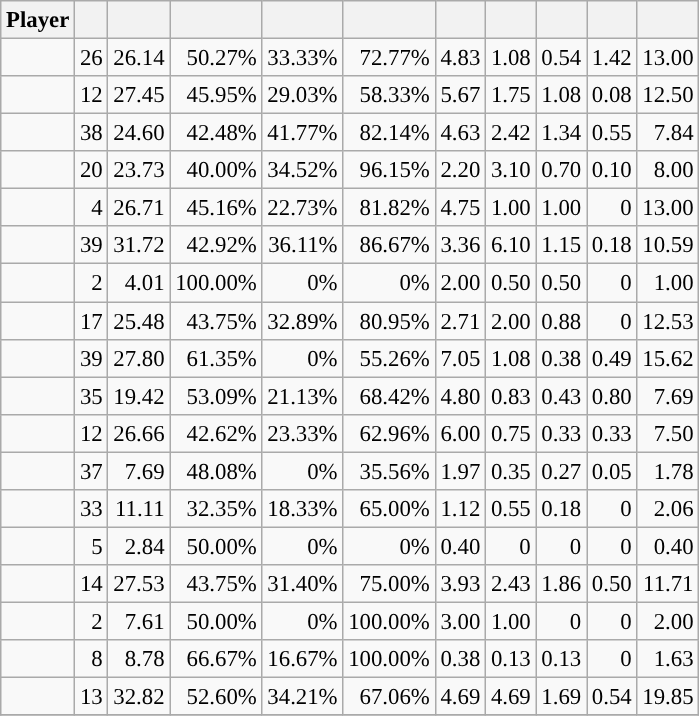<table class="wikitable sortable" style="font-size:95%; text-align:right;">
<tr>
<th>Player</th>
<th></th>
<th></th>
<th></th>
<th></th>
<th></th>
<th></th>
<th></th>
<th></th>
<th></th>
<th></th>
</tr>
<tr>
<td></td>
<td>26</td>
<td>26.14</td>
<td>50.27%</td>
<td>33.33%</td>
<td>72.77%</td>
<td>4.83</td>
<td>1.08</td>
<td>0.54</td>
<td>1.42</td>
<td>13.00</td>
</tr>
<tr>
<td></td>
<td>12</td>
<td>27.45</td>
<td>45.95%</td>
<td>29.03%</td>
<td>58.33%</td>
<td>5.67</td>
<td>1.75</td>
<td>1.08</td>
<td>0.08</td>
<td>12.50</td>
</tr>
<tr>
<td></td>
<td>38</td>
<td>24.60</td>
<td>42.48%</td>
<td>41.77%</td>
<td>82.14%</td>
<td>4.63</td>
<td>2.42</td>
<td>1.34</td>
<td>0.55</td>
<td>7.84</td>
</tr>
<tr>
<td></td>
<td>20</td>
<td>23.73</td>
<td>40.00%</td>
<td>34.52%</td>
<td>96.15%</td>
<td>2.20</td>
<td>3.10</td>
<td>0.70</td>
<td>0.10</td>
<td>8.00</td>
</tr>
<tr>
<td></td>
<td>4</td>
<td>26.71</td>
<td>45.16%</td>
<td>22.73%</td>
<td>81.82%</td>
<td>4.75</td>
<td>1.00</td>
<td>1.00</td>
<td>0</td>
<td>13.00</td>
</tr>
<tr>
<td></td>
<td>39</td>
<td>31.72</td>
<td>42.92%</td>
<td>36.11%</td>
<td>86.67%</td>
<td>3.36</td>
<td>6.10</td>
<td>1.15</td>
<td>0.18</td>
<td>10.59</td>
</tr>
<tr>
<td></td>
<td>2</td>
<td>4.01</td>
<td>100.00%</td>
<td>0%</td>
<td>0%</td>
<td>2.00</td>
<td>0.50</td>
<td>0.50</td>
<td>0</td>
<td>1.00</td>
</tr>
<tr>
<td></td>
<td>17</td>
<td>25.48</td>
<td>43.75%</td>
<td>32.89%</td>
<td>80.95%</td>
<td>2.71</td>
<td>2.00</td>
<td>0.88</td>
<td>0</td>
<td>12.53</td>
</tr>
<tr>
<td></td>
<td>39</td>
<td>27.80</td>
<td>61.35%</td>
<td>0%</td>
<td>55.26%</td>
<td>7.05</td>
<td>1.08</td>
<td>0.38</td>
<td>0.49</td>
<td>15.62</td>
</tr>
<tr>
<td></td>
<td>35</td>
<td>19.42</td>
<td>53.09%</td>
<td>21.13%</td>
<td>68.42%</td>
<td>4.80</td>
<td>0.83</td>
<td>0.43</td>
<td>0.80</td>
<td>7.69</td>
</tr>
<tr>
<td></td>
<td>12</td>
<td>26.66</td>
<td>42.62%</td>
<td>23.33%</td>
<td>62.96%</td>
<td>6.00</td>
<td>0.75</td>
<td>0.33</td>
<td>0.33</td>
<td>7.50</td>
</tr>
<tr>
<td></td>
<td>37</td>
<td>7.69</td>
<td>48.08%</td>
<td>0%</td>
<td>35.56%</td>
<td>1.97</td>
<td>0.35</td>
<td>0.27</td>
<td>0.05</td>
<td>1.78</td>
</tr>
<tr>
<td></td>
<td>33</td>
<td>11.11</td>
<td>32.35%</td>
<td>18.33%</td>
<td>65.00%</td>
<td>1.12</td>
<td>0.55</td>
<td>0.18</td>
<td>0</td>
<td>2.06</td>
</tr>
<tr>
<td></td>
<td>5</td>
<td>2.84</td>
<td>50.00%</td>
<td>0%</td>
<td>0%</td>
<td>0.40</td>
<td>0</td>
<td>0</td>
<td>0</td>
<td>0.40</td>
</tr>
<tr>
<td></td>
<td>14</td>
<td>27.53</td>
<td>43.75%</td>
<td>31.40%</td>
<td>75.00%</td>
<td>3.93</td>
<td>2.43</td>
<td>1.86</td>
<td>0.50</td>
<td>11.71</td>
</tr>
<tr>
<td></td>
<td>2</td>
<td>7.61</td>
<td>50.00%</td>
<td>0%</td>
<td>100.00%</td>
<td>3.00</td>
<td>1.00</td>
<td>0</td>
<td>0</td>
<td>2.00</td>
</tr>
<tr>
<td></td>
<td>8</td>
<td>8.78</td>
<td>66.67%</td>
<td>16.67%</td>
<td>100.00%</td>
<td>0.38</td>
<td>0.13</td>
<td>0.13</td>
<td>0</td>
<td>1.63</td>
</tr>
<tr>
<td></td>
<td>13</td>
<td>32.82</td>
<td>52.60%</td>
<td>34.21%</td>
<td>67.06%</td>
<td>4.69</td>
<td>4.69</td>
<td>1.69</td>
<td>0.54</td>
<td>19.85</td>
</tr>
<tr>
</tr>
</table>
